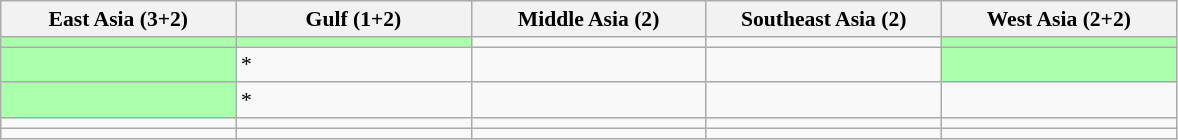<table class=wikitable style="font-size:90%;">
<tr>
<th width=150>East Asia (3+2)</th>
<th width=150>Gulf (1+2)</th>
<th width=150>Middle Asia (2)</th>
<th width=150>Southeast Asia (2)</th>
<th width=150>West Asia (2+2)</th>
</tr>
<tr>
<td bgcolor="#aaffaa"></td>
<td bgcolor="#aaffaa"></td>
<td></td>
<td></td>
<td bgcolor="#aaffaa"></td>
</tr>
<tr>
<td bgcolor="#aaffaa"></td>
<td><s></s> *</td>
<td></td>
<td></td>
<td bgcolor="#aaffaa"></td>
</tr>
<tr>
<td bgcolor="#aaffaa"></td>
<td><s></s> *</td>
<td></td>
<td></td>
<td></td>
</tr>
<tr>
<td></td>
<td></td>
<td></td>
<td></td>
<td></td>
</tr>
<tr>
<td></td>
<td></td>
<td></td>
<td></td>
<td></td>
</tr>
</table>
